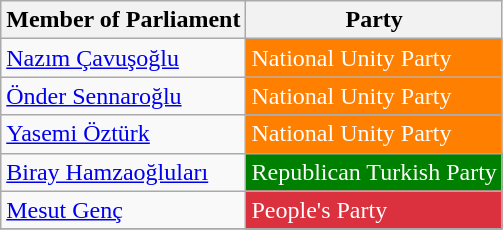<table class="wikitable">
<tr>
<th>Member of Parliament</th>
<th>Party</th>
</tr>
<tr>
<td><a href='#'>Nazım Çavuşoğlu</a></td>
<td style="background:#FF7F00; color:white">National Unity Party</td>
</tr>
<tr>
<td><a href='#'>Önder Sennaroğlu</a></td>
<td style="background:#FF7F00; color:white">National Unity Party</td>
</tr>
<tr>
<td><a href='#'>Yasemi Öztürk</a></td>
<td style="background:#FF7F00; color:white">National Unity Party</td>
</tr>
<tr>
<td><a href='#'>Biray Hamzaoğluları</a></td>
<td style="background:#008000; color:white">Republican Turkish Party</td>
</tr>
<tr>
<td><a href='#'>Mesut Genç</a></td>
<td style="background:#DB303D; color:white">People's Party</td>
</tr>
<tr>
</tr>
</table>
